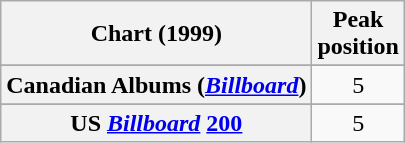<table class="wikitable plainrowheaders sortable">
<tr>
<th scope="col">Chart (1999)</th>
<th scope="col">Peak<br>position</th>
</tr>
<tr>
</tr>
<tr>
</tr>
<tr>
<th scope="row">Canadian Albums (<em><a href='#'>Billboard</a></em>)</th>
<td align=center>5</td>
</tr>
<tr>
</tr>
<tr>
</tr>
<tr>
</tr>
<tr>
</tr>
<tr>
<th scope="row">US <em><a href='#'>Billboard</a></em> <a href='#'>200</a></th>
<td align=center>5</td>
</tr>
</table>
